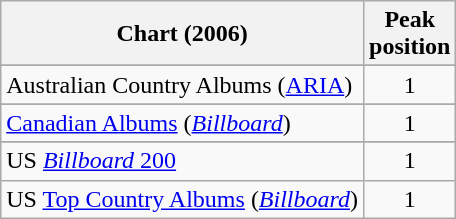<table class="wikitable sortable">
<tr>
<th>Chart (2006)</th>
<th>Peak<br>position</th>
</tr>
<tr>
</tr>
<tr>
<td>Australian Country Albums (<a href='#'>ARIA</a>)</td>
<td align=center>1</td>
</tr>
<tr>
</tr>
<tr>
</tr>
<tr>
<td><a href='#'>Canadian Albums</a> (<em><a href='#'>Billboard</a></em>)</td>
<td align=center>1</td>
</tr>
<tr>
</tr>
<tr>
</tr>
<tr>
</tr>
<tr>
</tr>
<tr>
</tr>
<tr>
</tr>
<tr>
</tr>
<tr>
</tr>
<tr>
</tr>
<tr>
</tr>
<tr>
</tr>
<tr>
<td>US <a href='#'><em>Billboard</em> 200</a></td>
<td align=center>1</td>
</tr>
<tr>
<td>US <a href='#'>Top Country Albums</a> (<em><a href='#'>Billboard</a></em>)</td>
<td align=center>1</td>
</tr>
</table>
